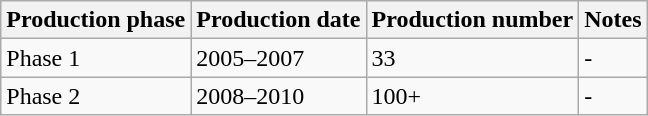<table class="wikitable">
<tr>
<th style="text-align: left;">Production phase</th>
<th style="text-align: left;">Production date</th>
<th style="text-align: left;">Production number</th>
<th style="text-align: left;">Notes</th>
</tr>
<tr>
<td>Phase 1</td>
<td>2005–2007</td>
<td>33</td>
<td>-</td>
</tr>
<tr>
<td>Phase 2</td>
<td>2008–2010</td>
<td>100+</td>
<td>-</td>
</tr>
</table>
